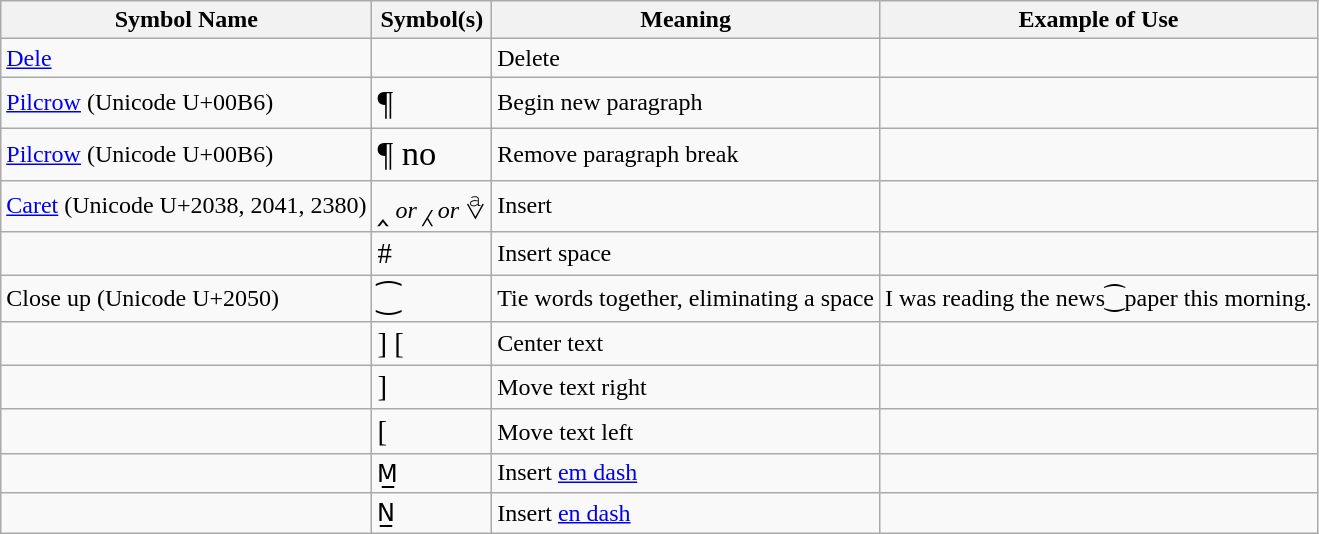<table class="wikitable">
<tr>
<th>Symbol Name</th>
<th>Symbol(s)</th>
<th>Meaning</th>
<th>Example of Use</th>
</tr>
<tr>
<td><a href='#'>Dele</a></td>
<td><br></td>
<td>Delete</td>
<td></td>
</tr>
<tr>
<td><a href='#'>Pilcrow</a> (Unicode U+00B6)</td>
<td><big><big>¶</big></big></td>
<td>Begin new paragraph</td>
<td></td>
</tr>
<tr>
<td><a href='#'>Pilcrow</a> (Unicode U+00B6)</td>
<td><big><big>¶ no</big></big></td>
<td>Remove paragraph break</td>
<td></td>
</tr>
<tr>
<td><a href='#'>Caret</a>  (Unicode U+2038, 2041, 2380)</td>
<td><big><big>‸</big></big> <em>or</em> <big><big>⁁</big></big> <em>or</em> <big><big>⎀</big></big></td>
<td>Insert</td>
<td></td>
</tr>
<tr>
<td></td>
<td><big>#</big></td>
<td>Insert space</td>
<td></td>
</tr>
<tr>
<td>Close up (Unicode U+2050)</td>
<td><big> ⁐ </big></td>
<td>Tie words together, eliminating a space</td>
<td>I was reading the news⁐paper this morning.</td>
</tr>
<tr>
<td></td>
<td><big>] [</big></td>
<td>Center text</td>
<td></td>
</tr>
<tr>
<td></td>
<td><big>]</big></td>
<td>Move text right</td>
<td></td>
</tr>
<tr>
<td></td>
<td><big>[</big></td>
<td>Move text left</td>
<td></td>
</tr>
<tr>
<td></td>
<td>M̲</td>
<td>Insert <a href='#'>em dash</a></td>
<td></td>
</tr>
<tr>
<td></td>
<td>N̲</td>
<td>Insert <a href='#'>en dash</a></td>
<td></td>
</tr>
</table>
